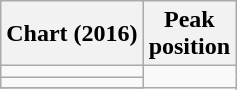<table class="wikitable">
<tr>
<th align="left">Chart (2016)</th>
<th align="center">Peak<br> position</th>
</tr>
<tr>
<td></td>
</tr>
<tr>
<td></td>
</tr>
<tr>
</tr>
</table>
